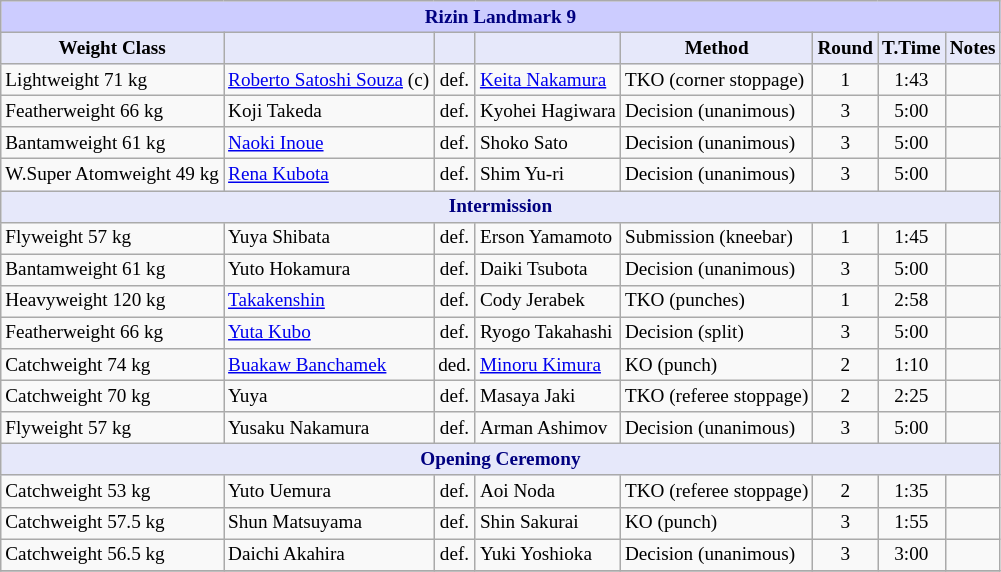<table class="wikitable" style="font-size: 80%;">
<tr>
<th colspan="8" style="background-color: #ccf; color: #000080; text-align: center;"><strong>Rizin Landmark 9</strong></th>
</tr>
<tr>
<th colspan="1" style="background-color: #E6E8FA; color: #000000; text-align: center;">Weight Class</th>
<th colspan="1" style="background-color: #E6E8FA; color: #000000; text-align: center;"></th>
<th colspan="1" style="background-color: #E6E8FA; color: #000000; text-align: center;"></th>
<th colspan="1" style="background-color: #E6E8FA; color: #000000; text-align: center;"></th>
<th colspan="1" style="background-color: #E6E8FA; color: #000000; text-align: center;">Method</th>
<th colspan="1" style="background-color: #E6E8FA; color: #000000; text-align: center;">Round</th>
<th colspan="1" style="background-color: #E6E8FA; color: #000000; text-align: center;">T.Time</th>
<th colspan="1" style="background-color: #E6E8FA; color: #000000; text-align: center;">Notes</th>
</tr>
<tr>
<td>Lightweight 71 kg</td>
<td> <a href='#'>Roberto Satoshi Souza</a> (c)</td>
<td align=center>def.</td>
<td> <a href='#'>Keita Nakamura</a></td>
<td>TKO (corner stoppage)</td>
<td align=center>1</td>
<td align=center>1:43</td>
<td></td>
</tr>
<tr>
<td>Featherweight 66 kg</td>
<td> Koji Takeda</td>
<td align=center>def.</td>
<td> Kyohei Hagiwara</td>
<td>Decision (unanimous)</td>
<td align=center>3</td>
<td align=center>5:00</td>
<td></td>
</tr>
<tr>
<td>Bantamweight 61 kg</td>
<td> <a href='#'>Naoki Inoue</a></td>
<td align=center>def.</td>
<td> Shoko Sato</td>
<td>Decision (unanimous)</td>
<td align=center>3</td>
<td align=center>5:00</td>
<td></td>
</tr>
<tr>
<td>W.Super Atomweight 49 kg</td>
<td> <a href='#'>Rena Kubota</a></td>
<td align=center>def.</td>
<td> Shim Yu-ri</td>
<td>Decision (unanimous)</td>
<td align=center>3</td>
<td align=center>5:00</td>
<td></td>
</tr>
<tr>
<th colspan="8" style="background-color: #E6E8FA; color: #000080; text-align: center;"><strong>Intermission</strong></th>
</tr>
<tr>
<td>Flyweight 57 kg</td>
<td> Yuya Shibata</td>
<td align=center>def.</td>
<td> Erson Yamamoto</td>
<td>Submission (kneebar)</td>
<td align=center>1</td>
<td align=center>1:45</td>
<td></td>
</tr>
<tr>
<td>Bantamweight 61 kg</td>
<td> Yuto Hokamura</td>
<td align=center>def.</td>
<td> Daiki Tsubota</td>
<td>Decision (unanimous)</td>
<td align=center>3</td>
<td align=center>5:00</td>
<td></td>
</tr>
<tr>
<td>Heavyweight 120 kg</td>
<td> <a href='#'>Takakenshin</a></td>
<td align=center>def.</td>
<td> Cody Jerabek</td>
<td>TKO (punches)</td>
<td align=center>1</td>
<td align=center>2:58</td>
<td></td>
</tr>
<tr>
<td>Featherweight 66 kg</td>
<td> <a href='#'>Yuta Kubo</a></td>
<td align=center>def.</td>
<td> Ryogo Takahashi</td>
<td>Decision (split)</td>
<td align=center>3</td>
<td align=center>5:00</td>
<td></td>
</tr>
<tr>
<td>Catchweight 74 kg</td>
<td> <a href='#'>Buakaw Banchamek</a></td>
<td align=center>ded.</td>
<td> <a href='#'>Minoru Kimura</a></td>
<td>KO (punch)</td>
<td align=center>2</td>
<td align=center>1:10</td>
<td></td>
</tr>
<tr>
<td>Catchweight 70 kg</td>
<td> Yuya</td>
<td align=center>def.</td>
<td> Masaya Jaki</td>
<td>TKO (referee stoppage)</td>
<td align=center>2</td>
<td align=center>2:25</td>
<td></td>
</tr>
<tr>
<td>Flyweight 57 kg</td>
<td> Yusaku Nakamura</td>
<td align=center>def.</td>
<td> Arman Ashimov</td>
<td>Decision (unanimous)</td>
<td align=center>3</td>
<td align=center>5:00</td>
<td></td>
</tr>
<tr>
<th colspan="8" style="background-color: #E6E8FA; color: #000080; text-align: center;"><strong>Opening Ceremony</strong></th>
</tr>
<tr>
<td>Catchweight 53 kg</td>
<td> Yuto Uemura</td>
<td align=center>def.</td>
<td> Aoi Noda</td>
<td>TKO (referee stoppage)</td>
<td align=center>2</td>
<td align=center>1:35</td>
<td></td>
</tr>
<tr>
<td>Catchweight 57.5 kg</td>
<td> Shun Matsuyama</td>
<td align=center>def.</td>
<td> Shin Sakurai</td>
<td>KO (punch)</td>
<td align=center>3</td>
<td align=center>1:55</td>
<td></td>
</tr>
<tr>
<td>Catchweight 56.5 kg</td>
<td> Daichi Akahira</td>
<td align=center>def.</td>
<td> Yuki Yoshioka</td>
<td>Decision (unanimous)</td>
<td align=center>3</td>
<td align=center>3:00</td>
<td></td>
</tr>
<tr>
</tr>
</table>
